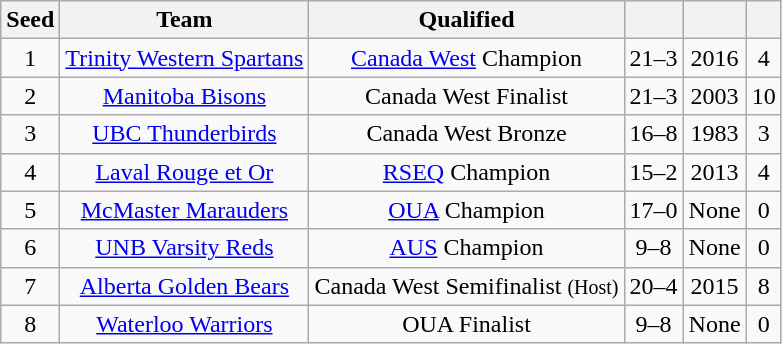<table class="wikitable sortable" style="text-align: center;">
<tr bgcolor="#efefef" align=center>
<th align=left>Seed</th>
<th align=left>Team</th>
<th align=left>Qualified</th>
<th align=left></th>
<th align=left></th>
<th align=left></th>
</tr>
<tr align=center>
<td>1</td>
<td><a href='#'>Trinity Western Spartans</a></td>
<td><a href='#'>Canada West</a> Champion</td>
<td>21–3</td>
<td>2016</td>
<td>4</td>
</tr>
<tr align=center>
<td>2</td>
<td><a href='#'>Manitoba Bisons</a></td>
<td>Canada West Finalist</td>
<td>21–3</td>
<td>2003</td>
<td>10</td>
</tr>
<tr align=center>
<td>3</td>
<td><a href='#'>UBC Thunderbirds</a></td>
<td>Canada West Bronze</td>
<td>16–8</td>
<td>1983</td>
<td>3</td>
</tr>
<tr align=center>
<td>4</td>
<td><a href='#'>Laval Rouge et Or</a></td>
<td><a href='#'>RSEQ</a> Champion</td>
<td>15–2</td>
<td>2013</td>
<td>4</td>
</tr>
<tr align=center>
<td>5</td>
<td><a href='#'>McMaster Marauders</a></td>
<td><a href='#'>OUA</a> Champion</td>
<td>17–0</td>
<td>None</td>
<td>0</td>
</tr>
<tr align=center>
<td>6</td>
<td><a href='#'>UNB Varsity Reds</a></td>
<td><a href='#'>AUS</a> Champion</td>
<td>9–8</td>
<td>None</td>
<td>0</td>
</tr>
<tr align=center>
<td>7</td>
<td><a href='#'>Alberta Golden Bears</a></td>
<td>Canada West Semifinalist <small>(Host)</small></td>
<td>20–4</td>
<td>2015</td>
<td>8</td>
</tr>
<tr align=center>
<td>8</td>
<td><a href='#'>Waterloo Warriors</a></td>
<td>OUA Finalist</td>
<td>9–8</td>
<td>None</td>
<td>0</td>
</tr>
</table>
